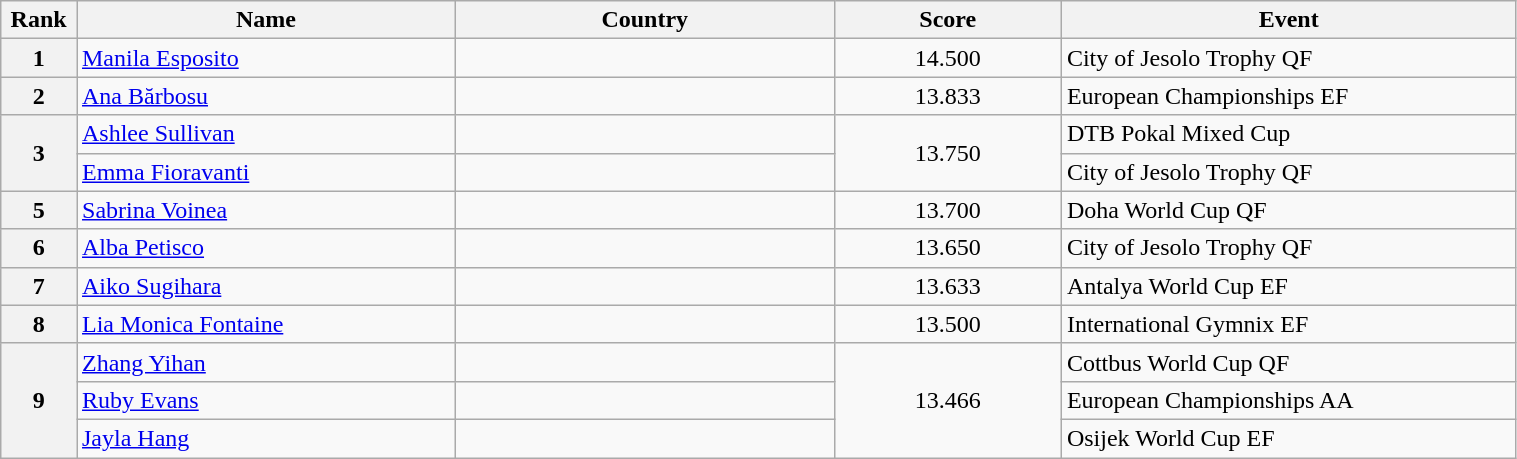<table class="wikitable sortable" style="width:80%;">
<tr>
<th style="text-align:center; width:5%;">Rank</th>
<th style="text-align:center; width:25%;">Name</th>
<th style="text-align:center; width:25%;">Country</th>
<th style="text-align:center; width:15%;">Score</th>
<th style="text-align:center; width:30%;">Event</th>
</tr>
<tr>
<th>1</th>
<td><a href='#'>Manila Esposito</a></td>
<td></td>
<td align="center">14.500</td>
<td>City of Jesolo Trophy QF</td>
</tr>
<tr>
<th>2</th>
<td><a href='#'>Ana Bărbosu</a></td>
<td></td>
<td align="center">13.833</td>
<td>European Championships EF</td>
</tr>
<tr>
<th rowspan=2>3</th>
<td><a href='#'>Ashlee Sullivan</a></td>
<td></td>
<td rowspan=2 align="center">13.750</td>
<td>DTB Pokal Mixed Cup</td>
</tr>
<tr>
<td><a href='#'>Emma Fioravanti</a></td>
<td></td>
<td>City of Jesolo Trophy QF</td>
</tr>
<tr>
<th>5</th>
<td><a href='#'>Sabrina Voinea</a></td>
<td></td>
<td align="center">13.700</td>
<td>Doha World Cup QF</td>
</tr>
<tr>
<th>6</th>
<td><a href='#'>Alba Petisco</a></td>
<td></td>
<td align="center">13.650</td>
<td>City of Jesolo Trophy QF</td>
</tr>
<tr>
<th>7</th>
<td><a href='#'>Aiko Sugihara</a></td>
<td></td>
<td align="center">13.633</td>
<td>Antalya World Cup EF</td>
</tr>
<tr>
<th>8</th>
<td><a href='#'>Lia Monica Fontaine</a></td>
<td></td>
<td align="center">13.500</td>
<td>International Gymnix EF</td>
</tr>
<tr>
<th rowspan=3>9</th>
<td><a href='#'>Zhang Yihan</a></td>
<td></td>
<td rowspan=3 align="center">13.466</td>
<td>Cottbus World Cup QF</td>
</tr>
<tr>
<td><a href='#'>Ruby Evans</a></td>
<td></td>
<td>European Championships AA</td>
</tr>
<tr>
<td><a href='#'>Jayla Hang</a></td>
<td></td>
<td>Osijek World Cup EF</td>
</tr>
</table>
